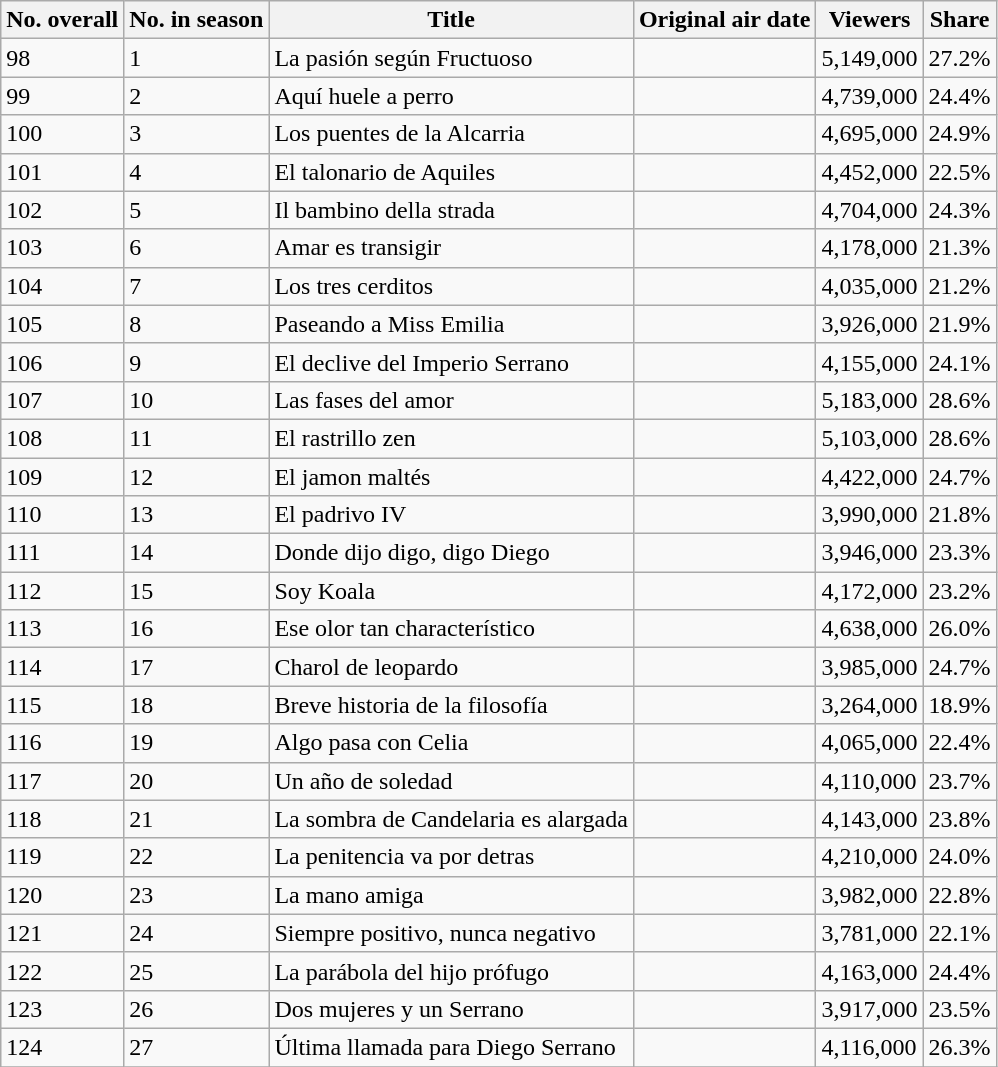<table class="wikitable">
<tr>
<th>No. overall</th>
<th>No. in season</th>
<th>Title</th>
<th>Original air date</th>
<th>Viewers</th>
<th>Share</th>
</tr>
<tr ---->
<td>98</td>
<td>1</td>
<td>La pasión según Fructuoso</td>
<td></td>
<td>5,149,000</td>
<td>27.2%</td>
</tr>
<tr ---->
<td>99</td>
<td>2</td>
<td>Aquí huele a perro</td>
<td></td>
<td>4,739,000</td>
<td>24.4%</td>
</tr>
<tr ---->
<td>100</td>
<td>3</td>
<td>Los puentes de la Alcarria</td>
<td></td>
<td>4,695,000</td>
<td>24.9%</td>
</tr>
<tr ---->
<td>101</td>
<td>4</td>
<td>El talonario de Aquiles</td>
<td></td>
<td>4,452,000</td>
<td>22.5%</td>
</tr>
<tr ---->
<td>102</td>
<td>5</td>
<td>Il bambino della strada</td>
<td></td>
<td>4,704,000</td>
<td>24.3%</td>
</tr>
<tr ---->
<td>103</td>
<td>6</td>
<td>Amar es transigir</td>
<td></td>
<td>4,178,000</td>
<td>21.3%</td>
</tr>
<tr ---->
<td>104</td>
<td>7</td>
<td>Los tres cerditos</td>
<td></td>
<td>4,035,000</td>
<td>21.2%</td>
</tr>
<tr ---->
<td>105</td>
<td>8</td>
<td>Paseando a Miss Emilia</td>
<td></td>
<td>3,926,000</td>
<td>21.9%</td>
</tr>
<tr ---->
<td>106</td>
<td>9</td>
<td>El declive del Imperio Serrano</td>
<td></td>
<td>4,155,000</td>
<td>24.1%</td>
</tr>
<tr ---->
<td>107</td>
<td>10</td>
<td>Las fases del amor</td>
<td></td>
<td>5,183,000</td>
<td>28.6%</td>
</tr>
<tr ---->
<td>108</td>
<td>11</td>
<td>El rastrillo zen</td>
<td></td>
<td>5,103,000</td>
<td>28.6%</td>
</tr>
<tr ---->
<td>109</td>
<td>12</td>
<td>El jamon maltés</td>
<td></td>
<td>4,422,000</td>
<td>24.7%</td>
</tr>
<tr ---->
<td>110</td>
<td>13</td>
<td>El padrivo IV</td>
<td></td>
<td>3,990,000</td>
<td>21.8%</td>
</tr>
<tr ---->
<td>111</td>
<td>14</td>
<td>Donde dijo digo, digo Diego</td>
<td></td>
<td>3,946,000</td>
<td>23.3%</td>
</tr>
<tr ---->
<td>112</td>
<td>15</td>
<td>Soy Koala</td>
<td></td>
<td>4,172,000</td>
<td>23.2%</td>
</tr>
<tr ---->
<td>113</td>
<td>16</td>
<td>Ese olor tan characterístico</td>
<td></td>
<td>4,638,000</td>
<td>26.0%</td>
</tr>
<tr ---->
<td>114</td>
<td>17</td>
<td>Charol de leopardo</td>
<td></td>
<td>3,985,000</td>
<td>24.7%</td>
</tr>
<tr ---->
<td>115</td>
<td>18</td>
<td>Breve historia de la filosofía</td>
<td></td>
<td>3,264,000</td>
<td>18.9%</td>
</tr>
<tr ---->
<td>116</td>
<td>19</td>
<td>Algo pasa con Celia</td>
<td></td>
<td>4,065,000</td>
<td>22.4%</td>
</tr>
<tr ---->
<td>117</td>
<td>20</td>
<td>Un año de soledad</td>
<td></td>
<td>4,110,000</td>
<td>23.7%</td>
</tr>
<tr ---->
<td>118</td>
<td>21</td>
<td>La sombra de Candelaria es alargada</td>
<td></td>
<td>4,143,000</td>
<td>23.8%</td>
</tr>
<tr ---->
<td>119</td>
<td>22</td>
<td>La penitencia va por detras</td>
<td></td>
<td>4,210,000</td>
<td>24.0%</td>
</tr>
<tr ---->
<td>120</td>
<td>23</td>
<td>La mano amiga</td>
<td></td>
<td>3,982,000</td>
<td>22.8%</td>
</tr>
<tr ---->
<td>121</td>
<td>24</td>
<td>Siempre positivo, nunca negativo</td>
<td></td>
<td>3,781,000</td>
<td>22.1%</td>
</tr>
<tr ---->
<td>122</td>
<td>25</td>
<td>La parábola del hijo prófugo</td>
<td></td>
<td>4,163,000</td>
<td>24.4%</td>
</tr>
<tr ---->
<td>123</td>
<td>26</td>
<td>Dos mujeres y un Serrano</td>
<td></td>
<td>3,917,000</td>
<td>23.5%</td>
</tr>
<tr ---->
<td>124</td>
<td>27</td>
<td>Última llamada para Diego Serrano</td>
<td></td>
<td>4,116,000</td>
<td>26.3%</td>
</tr>
<tr>
</tr>
</table>
